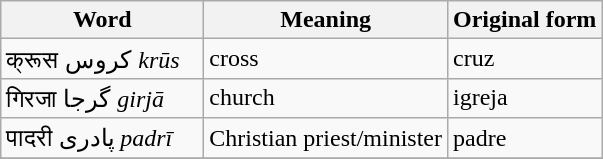<table class="wikitable">
<tr>
<th>Word</th>
<th>Meaning</th>
<th>Original form</th>
</tr>
<tr>
<td style="width:08em">क्रूस کروس <em>krūs</em></td>
<td>cross</td>
<td>cruz</td>
</tr>
<tr>
<td>गिरजा گرجا <em>girjā</em></td>
<td>church</td>
<td>igreja</td>
</tr>
<tr>
<td>पादरी پادری <em>padrī</em></td>
<td>Christian priest/minister</td>
<td>padre</td>
</tr>
<tr>
</tr>
</table>
